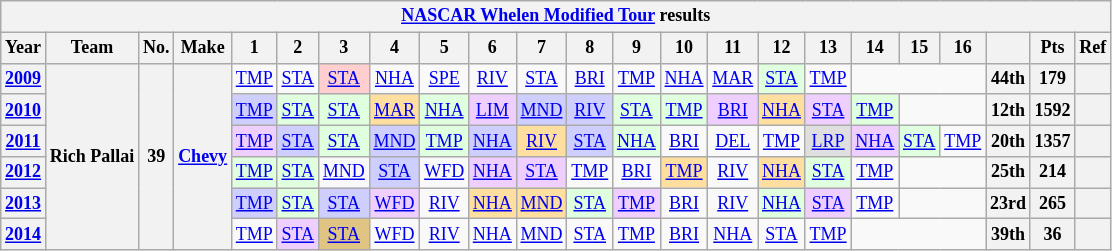<table class="wikitable" style="text-align:center; font-size:75%">
<tr>
<th colspan=38><a href='#'>NASCAR Whelen Modified Tour</a> results</th>
</tr>
<tr>
<th>Year</th>
<th>Team</th>
<th>No.</th>
<th>Make</th>
<th>1</th>
<th>2</th>
<th>3</th>
<th>4</th>
<th>5</th>
<th>6</th>
<th>7</th>
<th>8</th>
<th>9</th>
<th>10</th>
<th>11</th>
<th>12</th>
<th>13</th>
<th>14</th>
<th>15</th>
<th>16</th>
<th></th>
<th>Pts</th>
<th>Ref</th>
</tr>
<tr>
<th><a href='#'>2009</a></th>
<th rowspan=6>Rich Pallai</th>
<th rowspan=6>39</th>
<th rowspan=6><a href='#'>Chevy</a></th>
<td><a href='#'>TMP</a></td>
<td><a href='#'>STA</a></td>
<td style="background:#FFCFCF;"><a href='#'>STA</a><br></td>
<td><a href='#'>NHA</a></td>
<td><a href='#'>SPE</a></td>
<td><a href='#'>RIV</a></td>
<td><a href='#'>STA</a></td>
<td><a href='#'>BRI</a></td>
<td><a href='#'>TMP</a></td>
<td><a href='#'>NHA</a></td>
<td><a href='#'>MAR</a></td>
<td style="background:#DFFFDF;"><a href='#'>STA</a><br></td>
<td><a href='#'>TMP</a></td>
<td colspan=3></td>
<th>44th</th>
<th>179</th>
<th></th>
</tr>
<tr>
<th><a href='#'>2010</a></th>
<td style="background:#CFCFFF;"><a href='#'>TMP</a><br></td>
<td style="background:#DFFFDF;"><a href='#'>STA</a><br></td>
<td style="background:#DFFFDF;"><a href='#'>STA</a><br></td>
<td style="background:#FFDF9F;"><a href='#'>MAR</a><br></td>
<td style="background:#DFFFDF;"><a href='#'>NHA</a><br></td>
<td style="background:#EFCFFF;"><a href='#'>LIM</a><br></td>
<td style="background:#CFCFFF;"><a href='#'>MND</a><br></td>
<td style="background:#CFCFFF;"><a href='#'>RIV</a><br></td>
<td style="background:#DFFFDF;"><a href='#'>STA</a><br></td>
<td style="background:#DFFFDF;"><a href='#'>TMP</a><br></td>
<td style="background:#EFCFFF;"><a href='#'>BRI</a><br></td>
<td style="background:#FFDF9F;"><a href='#'>NHA</a><br></td>
<td style="background:#EFCFFF;"><a href='#'>STA</a><br></td>
<td style="background:#DFFFDF;"><a href='#'>TMP</a><br></td>
<td colspan=2></td>
<th>12th</th>
<th>1592</th>
<th></th>
</tr>
<tr>
<th><a href='#'>2011</a></th>
<td style="background:#EFCFFF;"><a href='#'>TMP</a><br></td>
<td style="background:#CFCFFF;"><a href='#'>STA</a><br></td>
<td style="background:#DFFFDF;"><a href='#'>STA</a><br></td>
<td style="background:#CFCFFF;"><a href='#'>MND</a><br></td>
<td style="background:#DFFFDF;"><a href='#'>TMP</a><br></td>
<td style="background:#CFCFFF;"><a href='#'>NHA</a><br></td>
<td style="background:#FFDF9F;"><a href='#'>RIV</a><br></td>
<td style="background:#CFCFFF;"><a href='#'>STA</a><br></td>
<td style="background:#DFFFDF;"><a href='#'>NHA</a><br></td>
<td><a href='#'>BRI</a></td>
<td><a href='#'>DEL</a></td>
<td><a href='#'>TMP</a></td>
<td style="background:#DFDFDF;"><a href='#'>LRP</a><br></td>
<td style="background:#EFCFFF;"><a href='#'>NHA</a><br></td>
<td style="background:#DFFFDF;"><a href='#'>STA</a><br></td>
<td><a href='#'>TMP</a></td>
<th>20th</th>
<th>1357</th>
<th></th>
</tr>
<tr>
<th><a href='#'>2012</a></th>
<td style="background:#DFFFDF;"><a href='#'>TMP</a><br></td>
<td style="background:#DFFFDF;"><a href='#'>STA</a><br></td>
<td><a href='#'>MND</a></td>
<td style="background:#CFCFFF;"><a href='#'>STA</a><br></td>
<td><a href='#'>WFD</a></td>
<td style="background:#EFCFFF;"><a href='#'>NHA</a><br></td>
<td style="background:#EFCFFF;"><a href='#'>STA</a><br></td>
<td><a href='#'>TMP</a></td>
<td><a href='#'>BRI</a></td>
<td style="background:#FFDF9F;"><a href='#'>TMP</a><br></td>
<td><a href='#'>RIV</a></td>
<td style="background:#FFDF9F;"><a href='#'>NHA</a><br></td>
<td style="background:#DFFFDF;"><a href='#'>STA</a><br></td>
<td><a href='#'>TMP</a></td>
<td colspan=2></td>
<th>25th</th>
<th>214</th>
<th></th>
</tr>
<tr>
<th><a href='#'>2013</a></th>
<td style="background:#CFCFFF;"><a href='#'>TMP</a><br></td>
<td style="background:#DFFFDF;"><a href='#'>STA</a><br></td>
<td style="background:#CFCFFF;"><a href='#'>STA</a><br></td>
<td style="background:#EFCFFF;"><a href='#'>WFD</a><br></td>
<td><a href='#'>RIV</a></td>
<td style="background:#FFDF9F;"><a href='#'>NHA</a><br></td>
<td style="background:#FFDF9F;"><a href='#'>MND</a><br></td>
<td style="background:#DFFFDF;"><a href='#'>STA</a><br></td>
<td style="background:#EFCFFF;"><a href='#'>TMP</a><br></td>
<td><a href='#'>BRI</a></td>
<td><a href='#'>RIV</a></td>
<td style="background:#DFFFDF;"><a href='#'>NHA</a><br></td>
<td style="background:#EFCFFF;"><a href='#'>STA</a><br></td>
<td><a href='#'>TMP</a></td>
<td colspan=2></td>
<th>23rd</th>
<th>265</th>
<th></th>
</tr>
<tr>
<th><a href='#'>2014</a></th>
<td><a href='#'>TMP</a></td>
<td style="background:#EFCFFF;"><a href='#'>STA</a><br></td>
<td style="background:#DFC484;"><a href='#'>STA</a><br></td>
<td><a href='#'>WFD</a></td>
<td><a href='#'>RIV</a></td>
<td><a href='#'>NHA</a></td>
<td><a href='#'>MND</a></td>
<td><a href='#'>STA</a></td>
<td><a href='#'>TMP</a></td>
<td><a href='#'>BRI</a></td>
<td><a href='#'>NHA</a></td>
<td><a href='#'>STA</a></td>
<td><a href='#'>TMP</a></td>
<td colspan=3></td>
<th>39th</th>
<th>36</th>
<th></th>
</tr>
</table>
